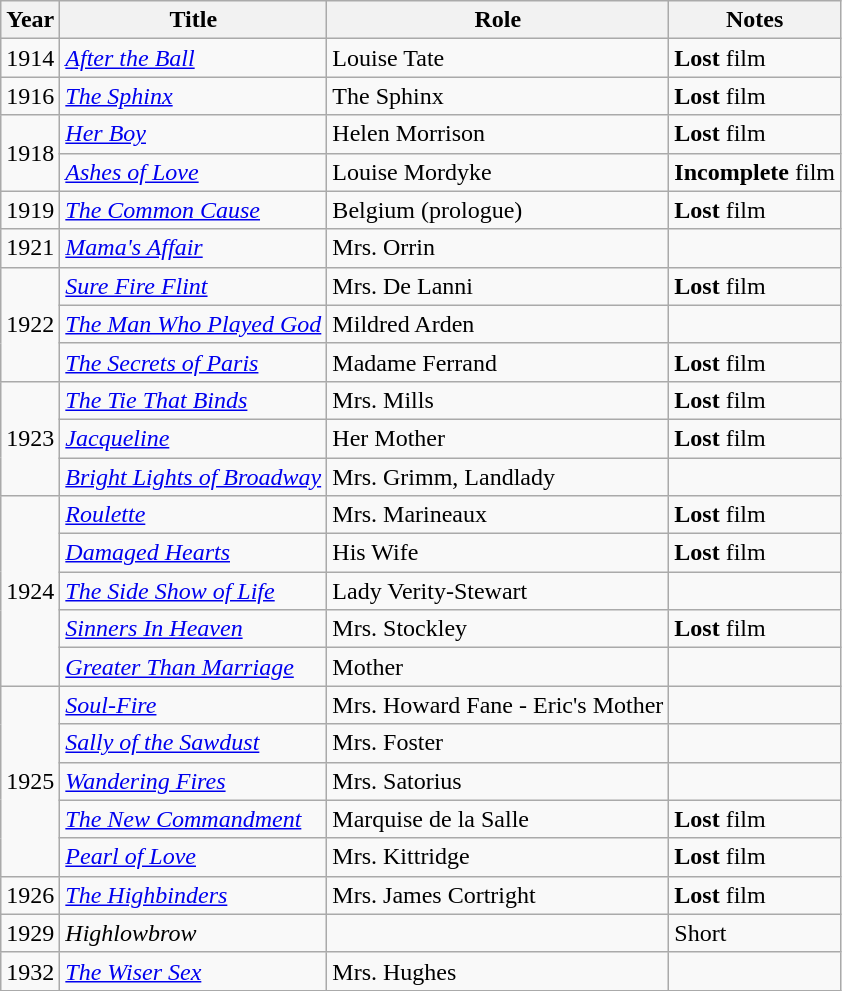<table class="wikitable">
<tr>
<th>Year</th>
<th>Title</th>
<th>Role</th>
<th>Notes</th>
</tr>
<tr>
<td>1914</td>
<td><em><a href='#'>After the Ball</a></em></td>
<td>Louise Tate</td>
<td><strong>Lost</strong> film</td>
</tr>
<tr>
<td>1916</td>
<td><em><a href='#'>The Sphinx</a></em></td>
<td>The Sphinx</td>
<td><strong>Lost</strong> film</td>
</tr>
<tr>
<td rowspan=2>1918</td>
<td><em><a href='#'>Her Boy</a></em></td>
<td>Helen Morrison</td>
<td><strong>Lost</strong> film</td>
</tr>
<tr>
<td><em><a href='#'>Ashes of Love</a></em></td>
<td>Louise Mordyke</td>
<td><strong>Incomplete</strong> film</td>
</tr>
<tr>
<td>1919</td>
<td><em><a href='#'>The Common Cause</a></em></td>
<td>Belgium (prologue)</td>
<td><strong>Lost</strong> film</td>
</tr>
<tr>
<td>1921</td>
<td><em><a href='#'>Mama's Affair</a></em></td>
<td>Mrs. Orrin</td>
<td></td>
</tr>
<tr>
<td rowspan=3>1922</td>
<td><em><a href='#'>Sure Fire Flint</a></em></td>
<td>Mrs. De Lanni</td>
<td><strong>Lost</strong> film</td>
</tr>
<tr>
<td><em><a href='#'>The Man Who Played God</a></em></td>
<td>Mildred Arden</td>
<td></td>
</tr>
<tr>
<td><em><a href='#'>The Secrets of Paris</a></em></td>
<td>Madame Ferrand</td>
<td><strong>Lost</strong> film</td>
</tr>
<tr>
<td rowspan=3>1923</td>
<td><em><a href='#'>The Tie That Binds</a></em></td>
<td>Mrs. Mills</td>
<td><strong>Lost</strong> film</td>
</tr>
<tr>
<td><em><a href='#'>Jacqueline</a></em></td>
<td>Her Mother</td>
<td><strong>Lost</strong> film</td>
</tr>
<tr>
<td><em><a href='#'>Bright Lights of Broadway</a></em></td>
<td>Mrs. Grimm, Landlady</td>
<td></td>
</tr>
<tr>
<td rowspan=5>1924</td>
<td><em><a href='#'>Roulette</a></em></td>
<td>Mrs. Marineaux</td>
<td><strong>Lost</strong> film</td>
</tr>
<tr>
<td><em><a href='#'>Damaged Hearts</a></em></td>
<td>His Wife</td>
<td><strong>Lost</strong> film</td>
</tr>
<tr>
<td><em><a href='#'>The Side Show of Life</a></em></td>
<td>Lady Verity-Stewart</td>
<td></td>
</tr>
<tr>
<td><em><a href='#'>Sinners In Heaven</a></em></td>
<td>Mrs. Stockley</td>
<td><strong>Lost</strong> film</td>
</tr>
<tr>
<td><em><a href='#'>Greater Than Marriage</a></em></td>
<td>Mother</td>
<td></td>
</tr>
<tr>
<td rowspan=5>1925</td>
<td><em><a href='#'>Soul-Fire</a></em></td>
<td>Mrs. Howard Fane - Eric's Mother</td>
<td></td>
</tr>
<tr>
<td><em><a href='#'>Sally of the Sawdust</a></em></td>
<td>Mrs. Foster</td>
<td></td>
</tr>
<tr>
<td><em><a href='#'>Wandering Fires</a></em></td>
<td>Mrs. Satorius</td>
<td></td>
</tr>
<tr>
<td><em><a href='#'>The New Commandment</a></em></td>
<td>Marquise de la Salle</td>
<td><strong>Lost</strong> film</td>
</tr>
<tr>
<td><em><a href='#'>Pearl of Love</a></em></td>
<td>Mrs. Kittridge</td>
<td><strong>Lost</strong> film</td>
</tr>
<tr>
<td>1926</td>
<td><em><a href='#'>The Highbinders</a></em></td>
<td>Mrs. James Cortright</td>
<td><strong>Lost</strong> film</td>
</tr>
<tr>
<td>1929</td>
<td><em>Highlowbrow</em></td>
<td></td>
<td>Short</td>
</tr>
<tr>
<td>1932</td>
<td><em><a href='#'>The Wiser Sex</a></em></td>
<td>Mrs. Hughes</td>
<td></td>
</tr>
</table>
